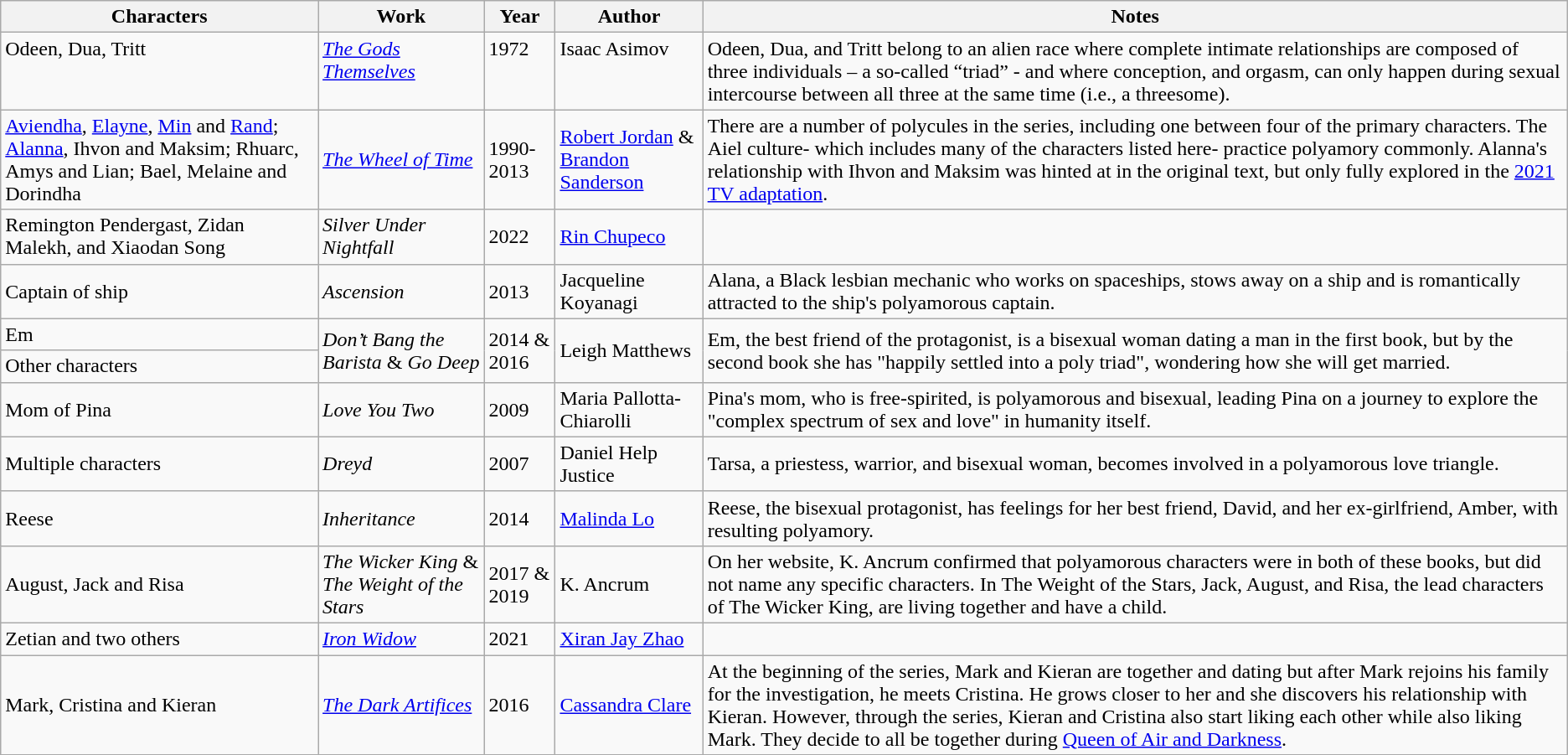<table class="wikitable sortable">
<tr>
<th>Characters</th>
<th>Work</th>
<th>Year</th>
<th>Author</th>
<th>Notes</th>
</tr>
<tr valign="top">
<td>Odeen, Dua, Tritt</td>
<td><em><a href='#'>The Gods Themselves</a></em></td>
<td>1972</td>
<td>Isaac Asimov</td>
<td>Odeen, Dua, and Tritt belong to an alien race where complete intimate relationships are composed of three individuals – a so-called “triad” - and where conception, and orgasm, can only happen during sexual intercourse between all three at the same time (i.e., a threesome).</td>
</tr>
<tr>
<td><a href='#'>Aviendha</a>, <a href='#'>Elayne</a>, <a href='#'>Min</a> and <a href='#'>Rand</a>; <a href='#'>Alanna</a>, Ihvon and Maksim; Rhuarc, Amys and Lian; Bael, Melaine and Dorindha</td>
<td><em><a href='#'>The Wheel of Time</a></em></td>
<td>1990-2013</td>
<td><a href='#'>Robert Jordan</a> & <a href='#'>Brandon Sanderson</a></td>
<td>There are a number of polycules in the series, including one between four of the primary characters. The Aiel culture- which includes many of the characters listed here- practice polyamory commonly. Alanna's relationship with Ihvon and Maksim was hinted at in the original text, but only fully explored in the <a href='#'>2021 TV adaptation</a>.</td>
</tr>
<tr>
<td>Remington Pendergast, Zidan Malekh, and Xiaodan Song</td>
<td><em>Silver Under Nightfall</em></td>
<td>2022</td>
<td><a href='#'>Rin Chupeco</a></td>
<td></td>
</tr>
<tr>
<td>Captain of ship</td>
<td><em>Ascension</em></td>
<td>2013</td>
<td>Jacqueline Koyanagi</td>
<td>Alana, a Black lesbian mechanic who works on spaceships, stows away on a ship and is romantically attracted to the ship's polyamorous captain.</td>
</tr>
<tr>
<td>Em</td>
<td rowspan="2"><em>Don’t Bang the Barista</em> & <em>Go Deep</em></td>
<td rowspan="2">2014 & 2016</td>
<td rowspan="2">Leigh Matthews</td>
<td rowspan="2">Em, the best friend of the protagonist, is a bisexual woman dating a man in the first book, but by the second book she has "happily settled into a poly triad", wondering how she will get married.</td>
</tr>
<tr>
<td>Other characters</td>
</tr>
<tr>
<td>Mom of Pina</td>
<td><em>Love You Two</em></td>
<td>2009</td>
<td>Maria Pallotta-Chiarolli</td>
<td>Pina's mom, who is free-spirited, is polyamorous and bisexual, leading Pina on a journey to explore the "complex spectrum of sex and love" in humanity itself.</td>
</tr>
<tr>
<td>Multiple characters</td>
<td><em>Dreyd</em></td>
<td>2007</td>
<td>Daniel Help Justice</td>
<td>Tarsa, a priestess, warrior, and bisexual woman, becomes involved in a polyamorous love triangle.</td>
</tr>
<tr>
<td>Reese</td>
<td><em>Inheritance</em></td>
<td>2014</td>
<td><a href='#'>Malinda Lo</a></td>
<td>Reese, the bisexual protagonist, has feelings for her best friend, David, and her ex-girlfriend, Amber, with resulting polyamory.</td>
</tr>
<tr>
<td>August, Jack and Risa</td>
<td><em>The Wicker King</em> & <em>The Weight of the Stars</em></td>
<td>2017 & 2019</td>
<td>K. Ancrum</td>
<td>On her website, K. Ancrum confirmed that polyamorous characters were in both of these books, but did not name any specific characters. In The Weight of the Stars, Jack, August, and Risa, the lead characters of The Wicker King, are living together and have a child.</td>
</tr>
<tr>
<td>Zetian and two others</td>
<td><em><a href='#'>Iron Widow</a></em></td>
<td>2021</td>
<td><a href='#'>Xiran Jay Zhao</a></td>
<td></td>
</tr>
<tr>
<td>Mark, Cristina and Kieran</td>
<td><em><a href='#'>The Dark Artifices</a></em></td>
<td>2016</td>
<td><a href='#'>Cassandra Clare</a></td>
<td>At the beginning of the series, Mark and Kieran are together and dating but after Mark rejoins his family for the investigation, he meets Cristina. He grows closer to her and she discovers his relationship with Kieran. However, through the series, Kieran and Cristina also start liking each other while also liking Mark. They decide to all be together during <a href='#'>Queen of Air and Darkness</a>.</td>
</tr>
</table>
